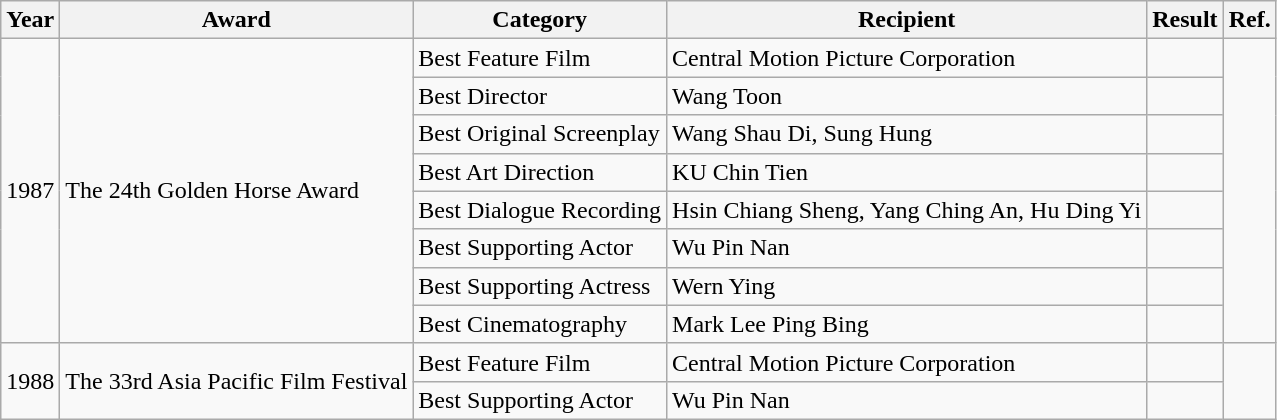<table class="wikitable">
<tr>
<th>Year</th>
<th>Award</th>
<th>Category</th>
<th>Recipient</th>
<th>Result</th>
<th>Ref.</th>
</tr>
<tr>
<td rowspan="8">1987</td>
<td rowspan="8">The 24th Golden Horse Award</td>
<td>Best Feature Film</td>
<td>Central Motion Picture Corporation</td>
<td></td>
<td rowspan="8"></td>
</tr>
<tr>
<td>Best Director</td>
<td>Wang Toon</td>
<td></td>
</tr>
<tr>
<td>Best Original Screenplay</td>
<td>Wang Shau Di, Sung Hung</td>
<td></td>
</tr>
<tr>
<td>Best Art Direction</td>
<td>KU Chin Tien</td>
<td></td>
</tr>
<tr>
<td>Best Dialogue Recording</td>
<td>Hsin Chiang Sheng, Yang Ching An, Hu Ding Yi</td>
<td></td>
</tr>
<tr>
<td>Best Supporting Actor</td>
<td>Wu Pin Nan</td>
<td></td>
</tr>
<tr>
<td>Best Supporting Actress</td>
<td>Wern Ying</td>
<td></td>
</tr>
<tr>
<td>Best Cinematography</td>
<td>Mark Lee Ping Bing</td>
<td></td>
</tr>
<tr>
<td rowspan="2">1988</td>
<td rowspan="2">The 33rd Asia Pacific Film Festival</td>
<td>Best Feature Film</td>
<td>Central Motion Picture Corporation</td>
<td></td>
<td rowspan="2"></td>
</tr>
<tr>
<td>Best Supporting Actor</td>
<td>Wu Pin Nan</td>
<td></td>
</tr>
</table>
